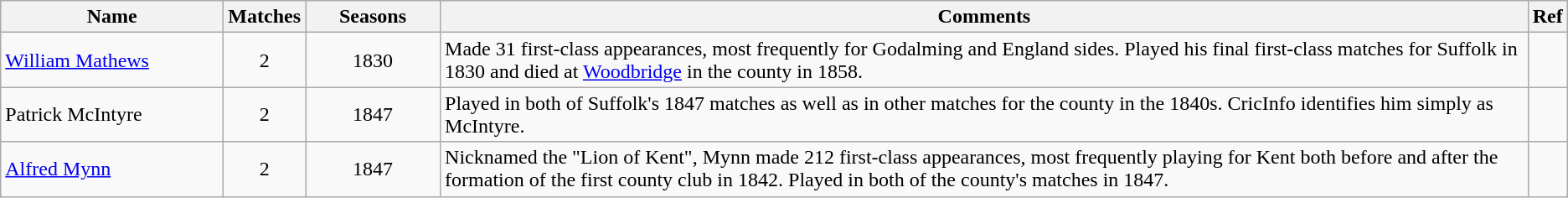<table class="wikitable">
<tr>
<th style="width:170px">Name</th>
<th>Matches</th>
<th style="width: 100px">Seasons</th>
<th>Comments</th>
<th>Ref</th>
</tr>
<tr>
<td><a href='#'>William Mathews</a></td>
<td align=center>2</td>
<td align=center>1830</td>
<td>Made 31 first-class appearances, most frequently for Godalming and England sides. Played his final first-class matches for Suffolk in 1830 and died at <a href='#'>Woodbridge</a> in the county in 1858.</td>
<td></td>
</tr>
<tr>
<td>Patrick McIntyre</td>
<td align=center>2</td>
<td align=center>1847</td>
<td>Played in both of Suffolk's 1847 matches as well as in other matches for the county in the 1840s. CricInfo identifies him simply as McIntyre.</td>
<td></td>
</tr>
<tr>
<td><a href='#'>Alfred Mynn</a></td>
<td align=center>2</td>
<td align=center>1847</td>
<td>Nicknamed the "Lion of Kent", Mynn made 212 first-class appearances, most frequently playing for Kent both before and after the formation of the first county club in 1842. Played in both of the county's matches in 1847.</td>
<td></td>
</tr>
</table>
